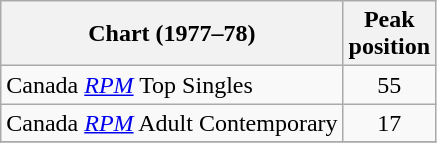<table class="wikitable sortable">
<tr>
<th align="left">Chart (1977–78)</th>
<th align="left">Peak<br>position</th>
</tr>
<tr>
<td>Canada <em><a href='#'>RPM</a></em> Top Singles</td>
<td style="text-align:center;">55</td>
</tr>
<tr>
<td>Canada <em><a href='#'>RPM</a></em> Adult Contemporary</td>
<td style="text-align:center;">17</td>
</tr>
<tr>
</tr>
</table>
